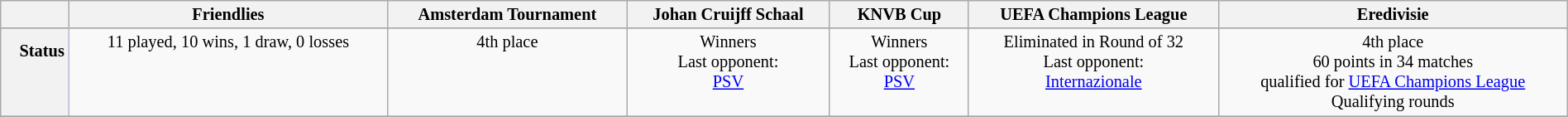<table class="wikitable" style="width:100%; font-size:85%;">
<tr>
<th></th>
<th style="border-bottom:1px solid #B5B7CF;">Friendlies</th>
<th style="border-bottom:1px solid #B5B7CF;">Amsterdam Tournament</th>
<th style="border-bottom:1px solid #B5B7CF;">Johan Cruijff Schaal</th>
<th style="border-bottom:1px solid #B5B7CF;">KNVB Cup</th>
<th style="border-bottom:1px solid #B5B7CF;">UEFA Champions League</th>
<th style="border-bottom:1px solid #B5B7CF;">Eredivisie</th>
</tr>
<tr>
</tr>
<tr style="font-size:100%;" valign="top">
<th style="border-right:1px solid #B5B7CF;text-align:right;padding-top:10px;">Status</th>
<td align=center>11 played, 10 wins, 1 draw, 0 losses</td>
<td align=center>4th place</td>
<td align=center>Winners<br>Last opponent: <br><a href='#'>PSV</a></td>
<td align=center>Winners<br>Last opponent:<br> <a href='#'>PSV</a></td>
<td align=center>Eliminated in Round of 32<br>Last opponent:<br><a href='#'>Internazionale</a></td>
<td align=center>4th place<br>60 points in 34 matches<br>qualified for <a href='#'>UEFA Champions League</a><br> Qualifying rounds</td>
</tr>
<tr>
</tr>
</table>
